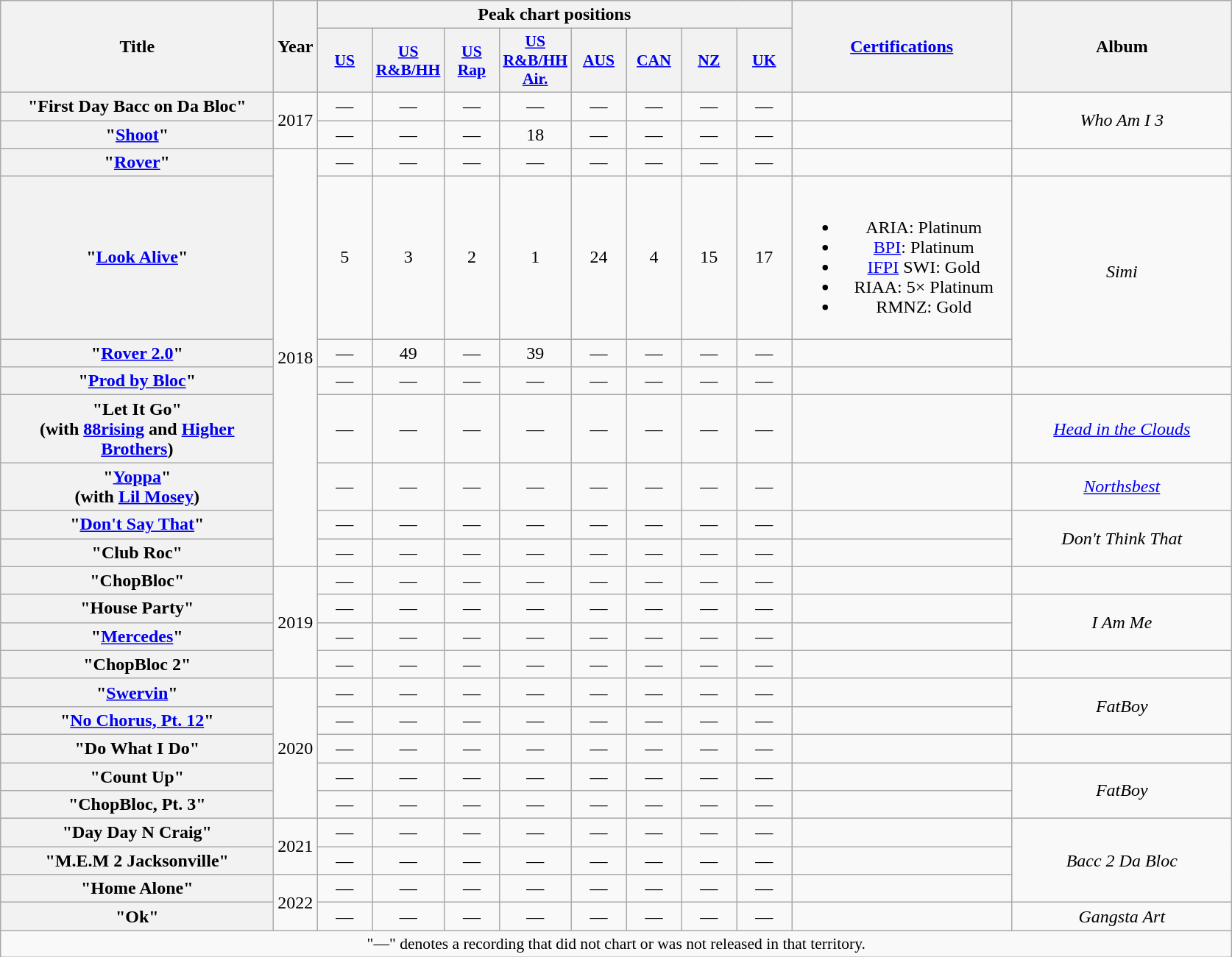<table class="wikitable plainrowheaders" style="text-align:center;" border="1">
<tr>
<th scope="col" rowspan="2" style="width:15em;">Title</th>
<th scope="col" rowspan="2" style="width:1em;">Year</th>
<th colspan="8" scope="col">Peak chart positions</th>
<th scope="col" rowspan="2" style="width:12em;"><a href='#'>Certifications</a></th>
<th scope="col" rowspan="2" style="width:12em;">Album</th>
</tr>
<tr>
<th scope="col" style="width:3em;font-size:90%;"><a href='#'>US</a><br></th>
<th scope="col" style="width:3em;font-size:90%;"><a href='#'>US<br>R&B/HH</a><br></th>
<th scope="col" style="width:3em;font-size:90%;"><a href='#'>US</a><br><a href='#'>Rap</a><br></th>
<th scope="col" style="width:3em;font-size:90%;"><a href='#'>US</a><br><a href='#'>R&B/HH</a><br><a href='#'>Air.</a><br></th>
<th scope="col" style="width:3em;font-size:90%;"><a href='#'>AUS</a><br></th>
<th scope="col" style="width:3em;font-size:90%;"><a href='#'>CAN</a><br></th>
<th scope="col" style="width:3em;font-size:90%;"><a href='#'>NZ</a><br></th>
<th scope="col" style="width:3em;font-size:90%;"><a href='#'>UK</a><br></th>
</tr>
<tr>
<th scope="row">"First Day Bacc on Da Bloc"</th>
<td rowspan="2">2017</td>
<td>—</td>
<td>—</td>
<td>—</td>
<td>—</td>
<td>—</td>
<td>—</td>
<td>—</td>
<td>—</td>
<td></td>
<td rowspan="2"><em>Who Am I 3</em></td>
</tr>
<tr>
<th scope="row">"<a href='#'>Shoot</a>"</th>
<td>—</td>
<td>—</td>
<td>—</td>
<td>18</td>
<td>—</td>
<td>—</td>
<td>—</td>
<td>—</td>
<td></td>
</tr>
<tr>
<th scope="row">"<a href='#'>Rover</a>"</th>
<td rowspan="8">2018</td>
<td>—</td>
<td>—</td>
<td>—</td>
<td>—</td>
<td>—</td>
<td>—</td>
<td>—</td>
<td>—</td>
<td></td>
<td></td>
</tr>
<tr>
<th scope="row">"<a href='#'>Look Alive</a>"<br></th>
<td>5</td>
<td>3</td>
<td>2</td>
<td>1</td>
<td>24</td>
<td>4</td>
<td>15</td>
<td>17</td>
<td><br><ul><li>ARIA: Platinum</li><li><a href='#'>BPI</a>: Platinum</li><li><a href='#'>IFPI</a> SWI: Gold</li><li>RIAA: 5× Platinum</li><li>RMNZ: Gold</li></ul></td>
<td rowspan="2"><em>Simi</em></td>
</tr>
<tr>
<th scope="row">"<a href='#'>Rover 2.0</a>"<br></th>
<td>—</td>
<td>49</td>
<td>—</td>
<td>39</td>
<td>—</td>
<td>—</td>
<td>—</td>
<td>—</td>
<td></td>
</tr>
<tr>
<th scope="row">"<a href='#'>Prod by Bloc</a>"</th>
<td>—</td>
<td>—</td>
<td>—</td>
<td>—</td>
<td>—</td>
<td>—</td>
<td>—</td>
<td>—</td>
<td></td>
<td></td>
</tr>
<tr>
<th scope="row">"Let It Go"<br><span>(with <a href='#'>88rising</a> and <a href='#'>Higher Brothers</a>)</span></th>
<td>—</td>
<td>—</td>
<td>—</td>
<td>—</td>
<td>—</td>
<td>—</td>
<td>—</td>
<td>—</td>
<td></td>
<td><em><a href='#'>Head in the Clouds</a></em></td>
</tr>
<tr>
<th scope="row">"<a href='#'>Yoppa</a>"<br><span>(with <a href='#'>Lil Mosey</a>)</span></th>
<td>—</td>
<td>—</td>
<td>—</td>
<td>—</td>
<td>—</td>
<td>—</td>
<td>—</td>
<td>—</td>
<td></td>
<td><em><a href='#'>Northsbest</a></em></td>
</tr>
<tr>
<th scope="row">"<a href='#'>Don't Say That</a>"<br></th>
<td>—</td>
<td>—</td>
<td>—</td>
<td>—</td>
<td>—</td>
<td>—</td>
<td>—</td>
<td>—</td>
<td></td>
<td rowspan="2"><em>Don't Think That</em></td>
</tr>
<tr>
<th scope="row">"Club Roc"</th>
<td>—</td>
<td>—</td>
<td>—</td>
<td>—</td>
<td>—</td>
<td>—</td>
<td>—</td>
<td>—</td>
<td></td>
</tr>
<tr>
<th scope="row">"ChopBloc"<br></th>
<td rowspan="4">2019</td>
<td>—</td>
<td>—</td>
<td>—</td>
<td>—</td>
<td>—</td>
<td>—</td>
<td>—</td>
<td>—</td>
<td></td>
<td></td>
</tr>
<tr>
<th scope="row">"House Party"</th>
<td>—</td>
<td>—</td>
<td>—</td>
<td>—</td>
<td>—</td>
<td>—</td>
<td>—</td>
<td>—</td>
<td></td>
<td rowspan="2"><em>I Am Me</em></td>
</tr>
<tr>
<th scope="row">"<a href='#'>Mercedes</a>"</th>
<td>—</td>
<td>—</td>
<td>—</td>
<td>—</td>
<td>—</td>
<td>—</td>
<td>—</td>
<td>—</td>
<td></td>
</tr>
<tr>
<th scope="row">"ChopBloc 2"<br></th>
<td>—</td>
<td>—</td>
<td>—</td>
<td>—</td>
<td>—</td>
<td>—</td>
<td>—</td>
<td>—</td>
<td></td>
<td></td>
</tr>
<tr>
<th scope="row">"<a href='#'>Swervin</a>"</th>
<td rowspan="5">2020</td>
<td>—</td>
<td>—</td>
<td>—</td>
<td>—</td>
<td>—</td>
<td>—</td>
<td>—</td>
<td>—</td>
<td></td>
<td rowspan="2"><em>FatBoy</em></td>
</tr>
<tr>
<th scope="row">"<a href='#'>No Chorus, Pt. 12</a>"<br></th>
<td>—</td>
<td>—</td>
<td>—</td>
<td>—</td>
<td>—</td>
<td>—</td>
<td>—</td>
<td>—</td>
<td></td>
</tr>
<tr>
<th scope="row">"Do What I Do"</th>
<td>—</td>
<td>—</td>
<td>—</td>
<td>—</td>
<td>—</td>
<td>—</td>
<td>—</td>
<td>—</td>
<td></td>
<td></td>
</tr>
<tr>
<th scope="row">"Count Up"</th>
<td>—</td>
<td>—</td>
<td>—</td>
<td>—</td>
<td>—</td>
<td>—</td>
<td>—</td>
<td>—</td>
<td></td>
<td rowspan="2"><em>FatBoy</em></td>
</tr>
<tr>
<th scope="row">"ChopBloc, Pt. 3"<br></th>
<td>—</td>
<td>—</td>
<td>—</td>
<td>—</td>
<td>—</td>
<td>—</td>
<td>—</td>
<td>—</td>
<td></td>
</tr>
<tr>
<th scope="row">"Day Day N Craig"<br></th>
<td rowspan="2">2021</td>
<td>—</td>
<td>—</td>
<td>—</td>
<td>—</td>
<td>—</td>
<td>—</td>
<td>—</td>
<td>—</td>
<td></td>
<td rowspan="3"><em>Bacc 2 Da Bloc</em></td>
</tr>
<tr>
<th scope="row">"M.E.M 2 Jacksonville"<br></th>
<td>—</td>
<td>—</td>
<td>—</td>
<td>—</td>
<td>—</td>
<td>—</td>
<td>—</td>
<td>—</td>
<td></td>
</tr>
<tr>
<th scope="row">"Home Alone"</th>
<td rowspan="2">2022</td>
<td>—</td>
<td>—</td>
<td>—</td>
<td>—</td>
<td>—</td>
<td>—</td>
<td>—</td>
<td>—</td>
<td></td>
</tr>
<tr>
<th scope="row">"Ok"<br></th>
<td>—</td>
<td>—</td>
<td>—</td>
<td>—</td>
<td>—</td>
<td>—</td>
<td>—</td>
<td>—</td>
<td></td>
<td><em>Gangsta Art</em></td>
</tr>
<tr>
<td colspan="17" style="font-size:90%">"—" denotes a recording that did not chart or was not released in that territory.</td>
</tr>
</table>
